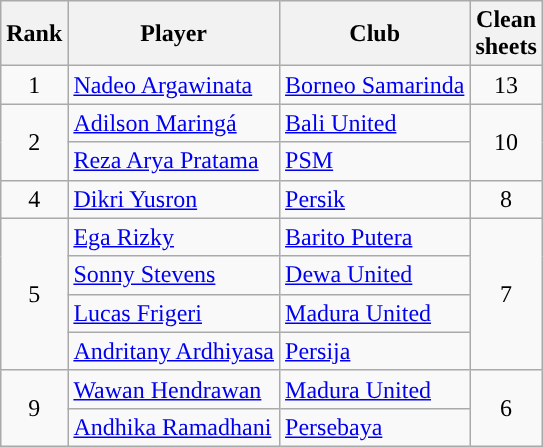<table class="wikitable" style="text-align:center">
<tr>
<th>Rank</th>
<th>Player</th>
<th>Club</th>
<th>Clean<br>sheets</th>
</tr>
<tr>
<td>1</td>
<td align="left"> <a href='#'>Nadeo Argawinata</a></td>
<td align="left"><a href='#'>Borneo Samarinda</a></td>
<td>13</td>
</tr>
<tr>
<td rowspan="2">2</td>
<td align="left"> <a href='#'>Adilson Maringá</a></td>
<td align="left"><a href='#'>Bali United</a></td>
<td rowspan="2">10</td>
</tr>
<tr>
<td align="left"> <a href='#'>Reza Arya Pratama</a></td>
<td align="left"><a href='#'>PSM</a></td>
</tr>
<tr>
<td>4</td>
<td align="left"> <a href='#'>Dikri Yusron</a></td>
<td align="left"><a href='#'>Persik</a></td>
<td>8</td>
</tr>
<tr>
<td rowspan="4">5</td>
<td align="left"> <a href='#'>Ega Rizky</a></td>
<td align="left"><a href='#'>Barito Putera</a></td>
<td rowspan="4">7</td>
</tr>
<tr>
<td align="left"> <a href='#'>Sonny Stevens</a></td>
<td align="left"><a href='#'>Dewa United</a></td>
</tr>
<tr>
<td align="left"> <a href='#'>Lucas Frigeri</a></td>
<td align="left"><a href='#'>Madura United</a></td>
</tr>
<tr>
<td align="left"> <a href='#'>Andritany Ardhiyasa</a></td>
<td align="left"><a href='#'>Persija</a></td>
</tr>
<tr>
<td rowspan="2">9</td>
<td align="left"> <a href='#'>Wawan Hendrawan</a></td>
<td align="left"><a href='#'>Madura United</a></td>
<td rowspan="2">6</td>
</tr>
<tr>
<td align="left"> <a href='#'>Andhika Ramadhani</a></td>
<td align="left"><a href='#'>Persebaya</a></td>
</tr>
</table>
